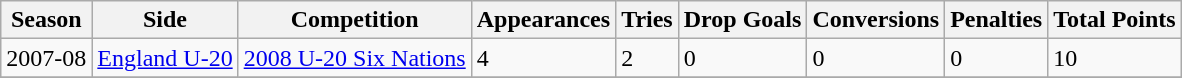<table class="wikitable sortable">
<tr>
<th>Season</th>
<th>Side</th>
<th>Competition</th>
<th>Appearances</th>
<th>Tries</th>
<th>Drop Goals</th>
<th>Conversions</th>
<th>Penalties</th>
<th>Total Points</th>
</tr>
<tr>
<td>2007-08</td>
<td><a href='#'>England U-20</a></td>
<td><a href='#'>2008 U-20 Six Nations</a></td>
<td>4</td>
<td>2</td>
<td>0</td>
<td>0</td>
<td>0</td>
<td>10</td>
</tr>
<tr>
</tr>
</table>
